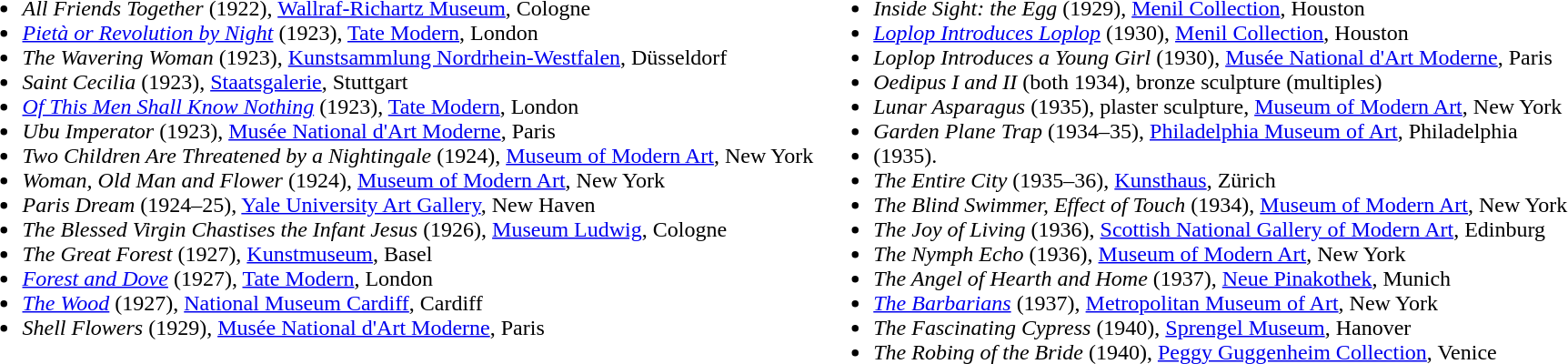<table>
<tr ---- valign="top">
<td><br><ul><li><em>All Friends Together</em> (1922), <a href='#'>Wallraf-Richartz Museum</a>, Cologne</li><li><em><a href='#'>Pietà or Revolution by Night</a></em> (1923), <a href='#'>Tate Modern</a>, London</li><li><em>The Wavering Woman</em> (1923), <a href='#'>Kunstsammlung Nordrhein-Westfalen</a>, Düsseldorf</li><li><em>Saint Cecilia</em> (1923), <a href='#'>Staatsgalerie</a>, Stuttgart</li><li><em><a href='#'>Of This Men Shall Know Nothing</a></em> (1923), <a href='#'>Tate Modern</a>, London</li><li><em>Ubu Imperator</em> (1923), <a href='#'>Musée National d'Art Moderne</a>, Paris</li><li><em>Two Children Are Threatened by a Nightingale</em> (1924), <a href='#'>Museum of Modern Art</a>, New York</li><li><em>Woman, Old Man and Flower</em> (1924), <a href='#'>Museum of Modern Art</a>, New York</li><li><em>Paris Dream</em> (1924–25), <a href='#'>Yale University Art Gallery</a>, New Haven</li><li><em>The Blessed Virgin Chastises the Infant Jesus</em> (1926), <a href='#'>Museum Ludwig</a>, Cologne</li><li><em>The Great Forest</em> (1927), <a href='#'>Kunstmuseum</a>, Basel</li><li><em><a href='#'>Forest and Dove</a></em> (1927), <a href='#'>Tate Modern</a>, London</li><li><em><a href='#'>The Wood</a></em> (1927), <a href='#'>National Museum Cardiff</a>, Cardiff</li><li><em>Shell Flowers</em> (1929), <a href='#'>Musée National d'Art Moderne</a>, Paris</li></ul></td>
<td><br><ul><li><em>Inside Sight: the Egg</em> (1929), <a href='#'>Menil Collection</a>, Houston</li><li><em><a href='#'>Loplop Introduces Loplop</a></em> (1930), <a href='#'>Menil Collection</a>, Houston</li><li><em>Loplop Introduces a Young Girl</em> (1930), <a href='#'>Musée National d'Art Moderne</a>, Paris</li><li><em>Oedipus I and II</em> (both 1934), bronze sculpture (multiples)</li><li><em>Lunar Asparagus</em> (1935), plaster sculpture, <a href='#'>Museum of Modern Art</a>, New York</li><li><em>Garden Plane Trap</em> (1934–35), <a href='#'>Philadelphia Museum of Art</a>, Philadelphia</li><li><em></em> (1935).</li><li><em>The Entire City</em> (1935–36), <a href='#'>Kunsthaus</a>, Zürich</li><li><em>The Blind Swimmer, Effect of Touch</em> (1934), <a href='#'>Museum of Modern Art</a>, New York</li><li><em>The Joy of Living</em> (1936), <a href='#'>Scottish National Gallery of Modern Art</a>, Edinburg</li><li><em>The Nymph Echo</em> (1936), <a href='#'>Museum of Modern Art</a>, New York</li><li><em>The Angel of Hearth and Home</em> (1937), <a href='#'>Neue Pinakothek</a>, Munich</li><li><em><a href='#'>The Barbarians</a></em> (1937), <a href='#'>Metropolitan Museum of Art</a>, New York</li><li><em>The Fascinating Cypress</em> (1940), <a href='#'>Sprengel Museum</a>, Hanover</li><li><em>The Robing of the Bride</em> (1940), <a href='#'>Peggy Guggenheim Collection</a>, Venice</li></ul></td>
</tr>
</table>
